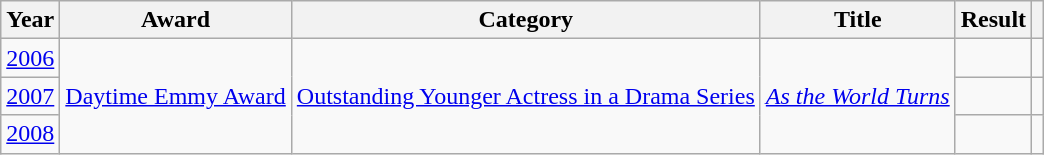<table class="wikitable sortable plainrowheaders">
<tr>
<th scope="col">Year</th>
<th scope="col">Award</th>
<th scope="col">Category</th>
<th scope="col">Title</th>
<th scope="col">Result</th>
<th scope="col" class="unsortable"></th>
</tr>
<tr>
<td align="center"><a href='#'>2006</a></td>
<td rowspan="3"><a href='#'>Daytime Emmy Award</a></td>
<td rowspan="3"><a href='#'>Outstanding Younger Actress in a Drama Series</a></td>
<td rowspan="3"><em><a href='#'>As the World Turns</a></em></td>
<td></td>
<td align="center"></td>
</tr>
<tr>
<td align="center"><a href='#'>2007</a></td>
<td></td>
<td align="center"></td>
</tr>
<tr>
<td align="center"><a href='#'>2008</a></td>
<td></td>
<td align="center"></td>
</tr>
</table>
